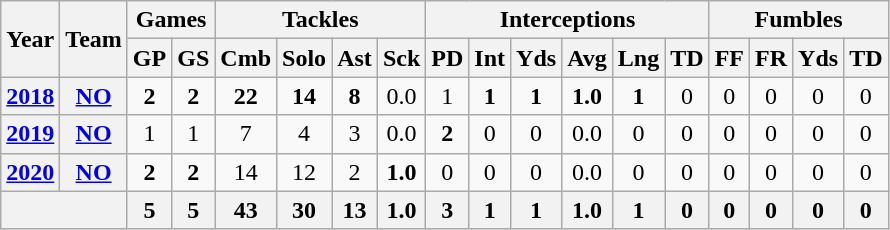<table class="wikitable" style="text-align:center;">
<tr>
<th rowspan="2">Year</th>
<th rowspan="2">Team</th>
<th colspan="2">Games</th>
<th colspan="4">Tackles</th>
<th colspan="6">Interceptions</th>
<th colspan="4">Fumbles</th>
</tr>
<tr>
<th>GP</th>
<th>GS</th>
<th>Cmb</th>
<th>Solo</th>
<th>Ast</th>
<th>Sck</th>
<th>PD</th>
<th>Int</th>
<th>Yds</th>
<th>Avg</th>
<th>Lng</th>
<th>TD</th>
<th>FF</th>
<th>FR</th>
<th>Yds</th>
<th>TD</th>
</tr>
<tr>
<th><a href='#'>2018</a></th>
<th><a href='#'>NO</a></th>
<td><strong>2</strong></td>
<td><strong>2</strong></td>
<td><strong>22</strong></td>
<td><strong>14</strong></td>
<td><strong>8</strong></td>
<td>0.0</td>
<td>1</td>
<td><strong>1</strong></td>
<td><strong>1</strong></td>
<td><strong>1.0</strong></td>
<td><strong>1</strong></td>
<td>0</td>
<td>0</td>
<td>0</td>
<td>0</td>
<td>0</td>
</tr>
<tr>
<th><a href='#'>2019</a></th>
<th><a href='#'>NO</a></th>
<td>1</td>
<td>1</td>
<td>7</td>
<td>4</td>
<td>3</td>
<td>0.0</td>
<td><strong>2</strong></td>
<td>0</td>
<td>0</td>
<td>0.0</td>
<td>0</td>
<td>0</td>
<td>0</td>
<td>0</td>
<td>0</td>
<td>0</td>
</tr>
<tr>
<th><a href='#'>2020</a></th>
<th><a href='#'>NO</a></th>
<td><strong>2</strong></td>
<td><strong>2</strong></td>
<td>14</td>
<td>12</td>
<td>2</td>
<td><strong>1.0</strong></td>
<td>0</td>
<td>0</td>
<td>0</td>
<td>0.0</td>
<td>0</td>
<td>0</td>
<td>0</td>
<td>0</td>
<td>0</td>
<td>0</td>
</tr>
<tr>
<th colspan="2"></th>
<th>5</th>
<th>5</th>
<th>43</th>
<th>30</th>
<th>13</th>
<th>1.0</th>
<th>3</th>
<th>1</th>
<th>1</th>
<th>1.0</th>
<th>1</th>
<th>0</th>
<th>0</th>
<th>0</th>
<th>0</th>
<th>0</th>
</tr>
</table>
